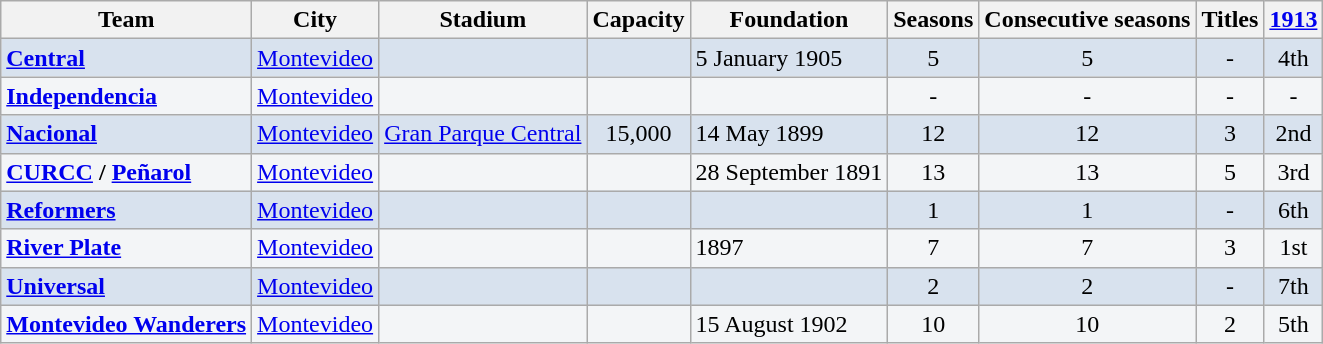<table class="wikitable">
<tr>
<th>Team</th>
<th>City</th>
<th>Stadium</th>
<th>Capacity</th>
<th>Foundation</th>
<th>Seasons</th>
<th>Consecutive seasons</th>
<th>Titles</th>
<th><a href='#'>1913</a></th>
</tr>
<tr bgcolor=#D8E2EE>
<td> <strong><a href='#'>Central</a></strong></td>
<td> <a href='#'>Montevideo</a></td>
<td></td>
<td align=center></td>
<td>5 January 1905</td>
<td align=center>5</td>
<td align=center>5</td>
<td align=center>-</td>
<td align=center>4th</td>
</tr>
<tr bgcolor=#F3F5F7>
<td> <strong><a href='#'>Independencia</a></strong></td>
<td> <a href='#'>Montevideo</a></td>
<td></td>
<td align=center></td>
<td></td>
<td align=center>-</td>
<td align=center>-</td>
<td align=center>-</td>
<td align=center>-</td>
</tr>
<tr bgcolor=#D8E2EE>
<td> <strong><a href='#'>Nacional</a></strong></td>
<td> <a href='#'>Montevideo</a></td>
<td><a href='#'>Gran Parque Central</a></td>
<td align=center>15,000</td>
<td>14 May 1899</td>
<td align=center>12</td>
<td align=center>12</td>
<td align=center>3</td>
<td align=center>2nd</td>
</tr>
<tr bgcolor=#F3F5F7>
<td> <strong><a href='#'>CURCC</a> / <a href='#'>Peñarol</a></strong></td>
<td> <a href='#'>Montevideo</a></td>
<td></td>
<td align=center></td>
<td>28 September 1891</td>
<td align=center>13</td>
<td align=center>13</td>
<td align=center>5</td>
<td align=center>3rd</td>
</tr>
<tr bgcolor=#D8E2EE>
<td><strong><a href='#'>Reformers</a></strong></td>
<td> <a href='#'>Montevideo</a></td>
<td></td>
<td align=center></td>
<td></td>
<td align=center>1</td>
<td align=center>1</td>
<td align=center>-</td>
<td align=center>6th</td>
</tr>
<tr bgcolor=#F3F5F7>
<td> <strong><a href='#'>River Plate</a></strong></td>
<td> <a href='#'>Montevideo</a></td>
<td></td>
<td align=center></td>
<td>1897</td>
<td align=center>7</td>
<td align=center>7</td>
<td align=center>3</td>
<td align=center>1st</td>
</tr>
<tr bgcolor=#D8E2EE>
<td> <strong><a href='#'>Universal</a></strong></td>
<td> <a href='#'>Montevideo</a></td>
<td></td>
<td align=center></td>
<td></td>
<td align=center>2</td>
<td align=center>2</td>
<td align=center>-</td>
<td align=center>7th</td>
</tr>
<tr bgcolor=#F3F5F7>
<td> <strong><a href='#'>Montevideo Wanderers</a></strong></td>
<td> <a href='#'>Montevideo</a></td>
<td></td>
<td align=center></td>
<td>15 August 1902</td>
<td align=center>10</td>
<td align=center>10</td>
<td align=center>2</td>
<td align=center>5th</td>
</tr>
</table>
